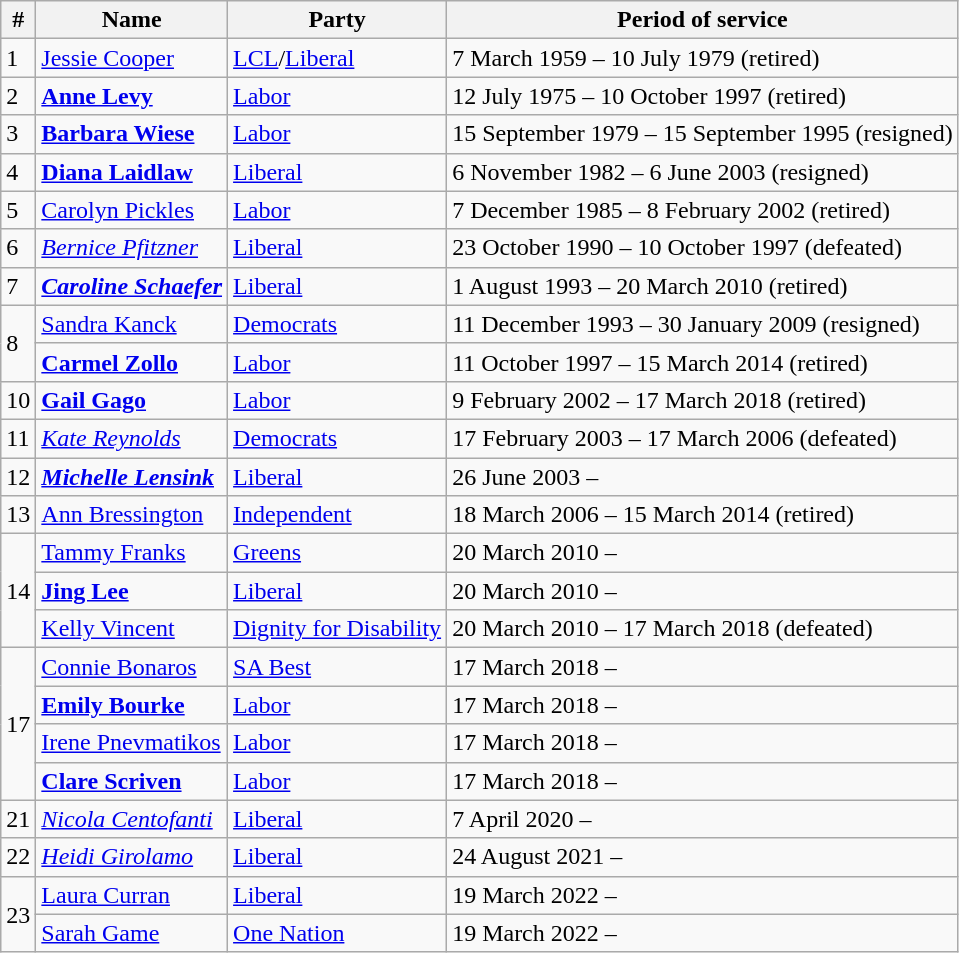<table class="wikitable">
<tr>
<th>#</th>
<th>Name</th>
<th>Party</th>
<th>Period of service</th>
</tr>
<tr>
<td>1</td>
<td><a href='#'>Jessie Cooper</a></td>
<td><a href='#'>LCL</a>/<a href='#'>Liberal</a></td>
<td>7 March 1959 – 10 July 1979 (retired)</td>
</tr>
<tr>
<td>2</td>
<td><strong><a href='#'>Anne Levy</a></strong></td>
<td><a href='#'>Labor</a></td>
<td>12 July 1975 – 10 October 1997 (retired)</td>
</tr>
<tr>
<td>3</td>
<td><strong><a href='#'>Barbara Wiese</a></strong></td>
<td><a href='#'>Labor</a></td>
<td>15 September 1979 – 15 September 1995 (resigned)</td>
</tr>
<tr>
<td>4</td>
<td><strong><a href='#'>Diana Laidlaw</a></strong></td>
<td><a href='#'>Liberal</a></td>
<td>6 November 1982 – 6 June 2003 (resigned)</td>
</tr>
<tr>
<td>5</td>
<td><a href='#'>Carolyn Pickles</a></td>
<td><a href='#'>Labor</a></td>
<td>7 December 1985 – 8 February 2002 (retired)</td>
</tr>
<tr>
<td>6</td>
<td><em><a href='#'>Bernice Pfitzner</a></em></td>
<td><a href='#'>Liberal</a></td>
<td>23 October 1990 – 10 October 1997 (defeated)</td>
</tr>
<tr>
<td>7</td>
<td><strong><em><a href='#'>Caroline Schaefer</a></em></strong></td>
<td><a href='#'>Liberal</a></td>
<td>1 August 1993 – 20 March 2010 (retired)</td>
</tr>
<tr>
<td rowspan=2>8</td>
<td><a href='#'>Sandra Kanck</a></td>
<td><a href='#'>Democrats</a></td>
<td>11 December 1993 – 30 January 2009 (resigned)</td>
</tr>
<tr>
<td><strong><a href='#'>Carmel Zollo</a></strong></td>
<td><a href='#'>Labor</a></td>
<td>11 October 1997 – 15 March 2014 (retired)</td>
</tr>
<tr>
<td>10</td>
<td><strong><a href='#'>Gail Gago</a></strong></td>
<td><a href='#'>Labor</a></td>
<td>9 February 2002 – 17 March 2018 (retired)</td>
</tr>
<tr>
<td>11</td>
<td><em><a href='#'>Kate Reynolds</a></em></td>
<td><a href='#'>Democrats</a></td>
<td>17 February 2003 – 17 March 2006 (defeated)</td>
</tr>
<tr>
<td>12</td>
<td><strong><em><a href='#'>Michelle Lensink</a></em></strong></td>
<td><a href='#'>Liberal</a></td>
<td>26 June 2003 –</td>
</tr>
<tr>
<td>13</td>
<td><a href='#'>Ann Bressington</a></td>
<td><a href='#'>Independent</a></td>
<td>18 March 2006 – 15 March 2014 (retired)</td>
</tr>
<tr>
<td rowspan=3>14</td>
<td><a href='#'>Tammy Franks</a></td>
<td><a href='#'>Greens</a></td>
<td>20 March 2010 –</td>
</tr>
<tr>
<td><strong><a href='#'>Jing Lee</a></strong></td>
<td><a href='#'>Liberal</a></td>
<td>20 March 2010 –</td>
</tr>
<tr>
<td><a href='#'>Kelly Vincent</a></td>
<td><a href='#'>Dignity for Disability</a></td>
<td>20 March 2010 – 17 March 2018 (defeated)</td>
</tr>
<tr>
<td rowspan=4>17</td>
<td><a href='#'>Connie Bonaros</a></td>
<td><a href='#'>SA Best</a></td>
<td>17 March 2018 –</td>
</tr>
<tr>
<td><strong><a href='#'>Emily Bourke</a></strong></td>
<td><a href='#'>Labor</a></td>
<td>17 March 2018 –</td>
</tr>
<tr>
<td><a href='#'>Irene Pnevmatikos</a></td>
<td><a href='#'>Labor</a></td>
<td>17 March 2018 –</td>
</tr>
<tr>
<td><strong><a href='#'>Clare Scriven</a></strong></td>
<td><a href='#'>Labor</a></td>
<td>17 March 2018 –</td>
</tr>
<tr>
<td>21</td>
<td><em><a href='#'>Nicola Centofanti</a></em></td>
<td><a href='#'>Liberal</a></td>
<td>7 April 2020 –</td>
</tr>
<tr>
<td>22</td>
<td><em><a href='#'>Heidi Girolamo</a></em></td>
<td><a href='#'>Liberal</a></td>
<td>24 August 2021 –</td>
</tr>
<tr>
<td rowspan=2>23</td>
<td><a href='#'>Laura Curran</a></td>
<td><a href='#'>Liberal</a></td>
<td>19 March 2022 –</td>
</tr>
<tr>
<td><a href='#'>Sarah Game</a></td>
<td><a href='#'>One Nation</a></td>
<td>19 March 2022 –</td>
</tr>
</table>
